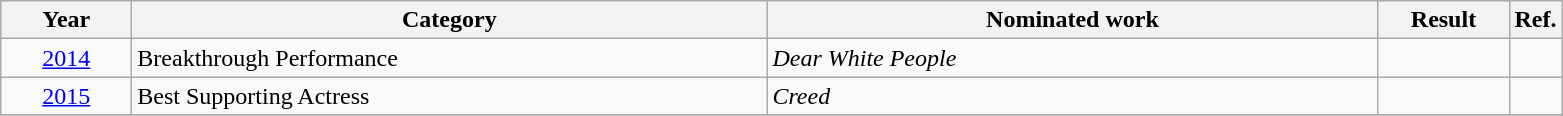<table class=wikitable>
<tr>
<th scope="col" style="width:5em;">Year</th>
<th scope="col" style="width:26em;">Category</th>
<th scope="col" style="width:25em;">Nominated work</th>
<th scope="col" style="width:5em;">Result</th>
<th>Ref.</th>
</tr>
<tr>
<td style="text-align:center;"><a href='#'>2014</a></td>
<td>Breakthrough Performance</td>
<td><em>Dear White People</em></td>
<td></td>
<td style="text-align: center;"></td>
</tr>
<tr>
<td style="text-align:center;"><a href='#'>2015</a></td>
<td>Best Supporting Actress</td>
<td><em>Creed</em></td>
<td></td>
<td style="text-align: center;"></td>
</tr>
<tr>
</tr>
</table>
